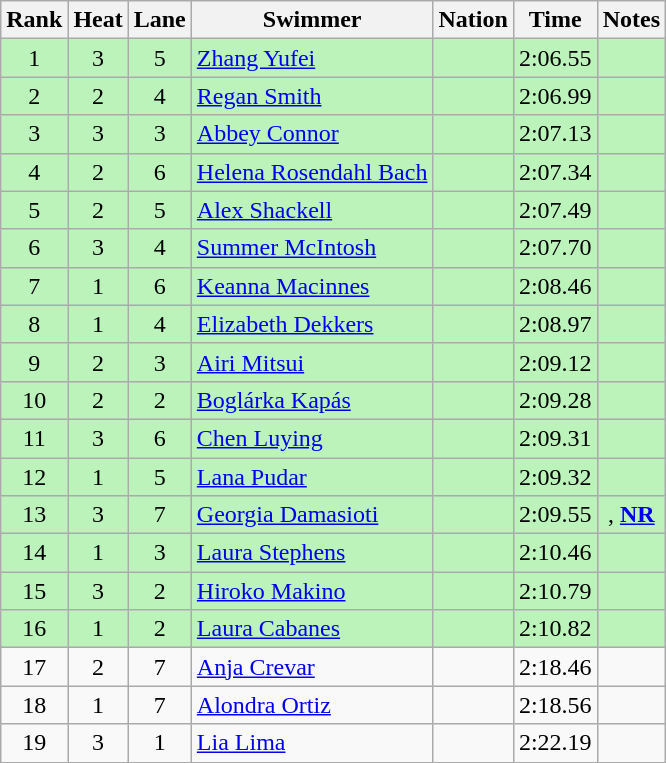<table class="wikitable sortable mw-collapsible" style="text-align:center">
<tr>
<th scope="col">Rank</th>
<th scope="col">Heat</th>
<th scope="col">Lane</th>
<th scope="col">Swimmer</th>
<th scope="col">Nation</th>
<th scope="col">Time</th>
<th scope="col">Notes</th>
</tr>
<tr bgcolor=bbf3bb>
<td>1</td>
<td>3</td>
<td>5</td>
<td align="left"><a href='#'>Zhang Yufei</a></td>
<td align=left></td>
<td>2:06.55</td>
<td></td>
</tr>
<tr bgcolor=bbf3bb>
<td>2</td>
<td>2</td>
<td>4</td>
<td align="left"><a href='#'>Regan Smith</a></td>
<td align=left></td>
<td>2:06.99</td>
<td></td>
</tr>
<tr bgcolor=bbf3bb>
<td>3</td>
<td>3</td>
<td>3</td>
<td align="left"><a href='#'>Abbey Connor</a></td>
<td align=left></td>
<td>2:07.13</td>
<td></td>
</tr>
<tr bgcolor=bbf3bb>
<td>4</td>
<td>2</td>
<td>6</td>
<td align="left"><a href='#'>Helena Rosendahl Bach</a></td>
<td align=left></td>
<td>2:07.34</td>
<td></td>
</tr>
<tr bgcolor=bbf3bb>
<td>5</td>
<td>2</td>
<td>5</td>
<td align="left"><a href='#'>Alex Shackell</a></td>
<td align=left></td>
<td>2:07.49</td>
<td></td>
</tr>
<tr bgcolor=bbf3bb>
<td>6</td>
<td>3</td>
<td>4</td>
<td align="left"><a href='#'>Summer McIntosh</a></td>
<td align=left></td>
<td>2:07.70</td>
<td></td>
</tr>
<tr bgcolor=bbf3bb>
<td>7</td>
<td>1</td>
<td>6</td>
<td align="left"><a href='#'>Keanna Macinnes</a></td>
<td align=left></td>
<td>2:08.46</td>
<td></td>
</tr>
<tr bgcolor=bbf3bb>
<td>8</td>
<td>1</td>
<td>4</td>
<td align="left"><a href='#'>Elizabeth Dekkers</a></td>
<td align=left></td>
<td>2:08.97</td>
<td></td>
</tr>
<tr bgcolor=bbf3bb>
<td>9</td>
<td>2</td>
<td>3</td>
<td align="left"><a href='#'>Airi Mitsui</a></td>
<td align=left></td>
<td>2:09.12</td>
<td></td>
</tr>
<tr bgcolor=bbf3bb>
<td>10</td>
<td>2</td>
<td>2</td>
<td align="left"><a href='#'>Boglárka Kapás</a></td>
<td align=left></td>
<td>2:09.28</td>
<td></td>
</tr>
<tr bgcolor=bbf3bb>
<td>11</td>
<td>3</td>
<td>6</td>
<td align="left"><a href='#'>Chen Luying</a></td>
<td align=left></td>
<td>2:09.31</td>
<td></td>
</tr>
<tr bgcolor=bbf3bb>
<td>12</td>
<td>1</td>
<td>5</td>
<td align="left"><a href='#'>Lana Pudar</a></td>
<td align=left></td>
<td>2:09.32</td>
<td></td>
</tr>
<tr bgcolor=bbf3bb>
<td>13</td>
<td>3</td>
<td>7</td>
<td align="left"><a href='#'>Georgia Damasioti</a></td>
<td align=left></td>
<td>2:09.55</td>
<td>, <strong><a href='#'>NR</a></strong></td>
</tr>
<tr bgcolor=bbf3bb>
<td>14</td>
<td>1</td>
<td>3</td>
<td align="left"><a href='#'>Laura Stephens</a></td>
<td align=left></td>
<td>2:10.46</td>
<td></td>
</tr>
<tr bgcolor=bbf3bb>
<td>15</td>
<td>3</td>
<td>2</td>
<td align="left"><a href='#'>Hiroko Makino</a></td>
<td align=left></td>
<td>2:10.79</td>
<td></td>
</tr>
<tr bgcolor=bbf3bb>
<td>16</td>
<td>1</td>
<td>2</td>
<td align="left"><a href='#'>Laura Cabanes</a></td>
<td align=left></td>
<td>2:10.82</td>
<td></td>
</tr>
<tr>
<td>17</td>
<td>2</td>
<td>7</td>
<td align="left"><a href='#'>Anja Crevar</a></td>
<td align=left></td>
<td>2:18.46</td>
<td></td>
</tr>
<tr>
<td>18</td>
<td>1</td>
<td>7</td>
<td align="left"><a href='#'>Alondra Ortiz</a></td>
<td align=left></td>
<td>2:18.56</td>
<td></td>
</tr>
<tr>
<td>19</td>
<td>3</td>
<td>1</td>
<td align="left"><a href='#'>Lia Lima</a></td>
<td align=left></td>
<td>2:22.19</td>
<td></td>
</tr>
</table>
